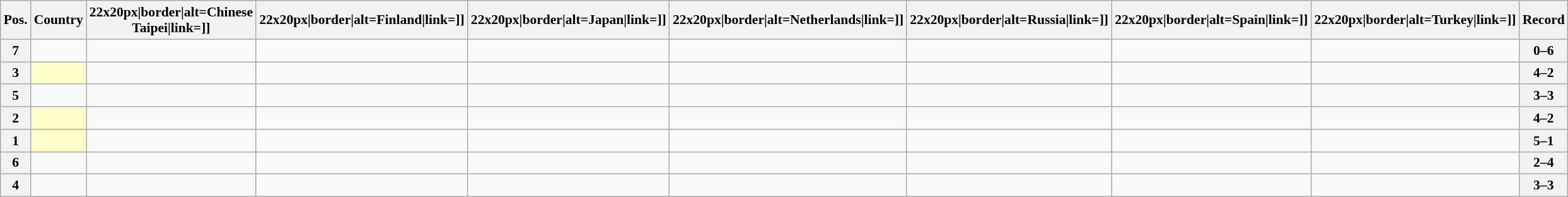<table class="wikitable sortable nowrap" style="text-align:center; font-size:0.9em;">
<tr>
<th>Pos.</th>
<th>Country</th>
<th [[Image:>22x20px|border|alt=Chinese Taipei|link=]]</th>
<th [[Image:>22x20px|border|alt=Finland|link=]]</th>
<th [[Image:>22x20px|border|alt=Japan|link=]]</th>
<th [[Image:>22x20px|border|alt=Netherlands|link=]]</th>
<th [[Image:>22x20px|border|alt=Russia|link=]]</th>
<th [[Image:>22x20px|border|alt=Spain|link=]]</th>
<th [[Image:>22x20px|border|alt=Turkey|link=]]</th>
<th>Record</th>
</tr>
<tr>
<th>7</th>
<td style="text-align:left;"></td>
<td> </td>
<td> </td>
<td> </td>
<td> </td>
<td> </td>
<td> </td>
<td> </td>
<th>0–6</th>
</tr>
<tr>
<th>3</th>
<td style="text-align:left; background:#ffffcc;"></td>
<td> </td>
<td> </td>
<td> </td>
<td> </td>
<td> </td>
<td> </td>
<td> </td>
<th>4–2</th>
</tr>
<tr>
<th>5</th>
<td style="text-align:left;"></td>
<td> </td>
<td> </td>
<td> </td>
<td> </td>
<td> </td>
<td> </td>
<td> </td>
<th>3–3</th>
</tr>
<tr>
<th>2</th>
<td style="text-align:left; background:#ffffcc;"></td>
<td> </td>
<td> </td>
<td> </td>
<td> </td>
<td> </td>
<td> </td>
<td> </td>
<th>4–2</th>
</tr>
<tr>
<th>1</th>
<td style="text-align:left; background:#ffffcc;"></td>
<td> </td>
<td> </td>
<td> </td>
<td> </td>
<td> </td>
<td> </td>
<td> </td>
<th>5–1</th>
</tr>
<tr>
<th>6</th>
<td style="text-align:left;"></td>
<td> </td>
<td> </td>
<td> </td>
<td> </td>
<td> </td>
<td> </td>
<td> </td>
<th>2–4</th>
</tr>
<tr>
<th>4</th>
<td style="text-align:left;"></td>
<td> </td>
<td> </td>
<td> </td>
<td> </td>
<td> </td>
<td> </td>
<td> </td>
<th>3–3</th>
</tr>
</table>
